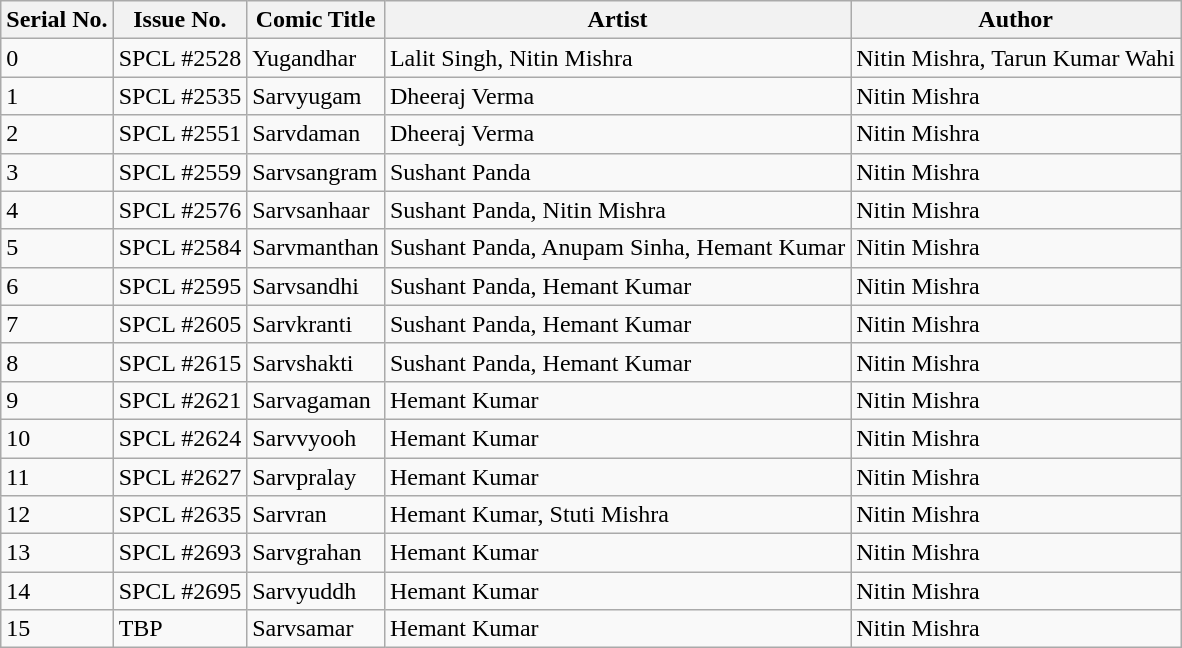<table class="wikitable">
<tr>
<th>Serial No.</th>
<th>Issue No.</th>
<th>Comic Title</th>
<th>Artist</th>
<th>Author</th>
</tr>
<tr>
<td>0</td>
<td>SPCL #2528</td>
<td>Yugandhar</td>
<td>Lalit Singh, Nitin Mishra</td>
<td>Nitin Mishra, Tarun Kumar Wahi</td>
</tr>
<tr>
<td>1</td>
<td>SPCL #2535</td>
<td>Sarvyugam</td>
<td>Dheeraj Verma</td>
<td>Nitin Mishra</td>
</tr>
<tr>
<td>2</td>
<td>SPCL #2551</td>
<td>Sarvdaman</td>
<td>Dheeraj Verma</td>
<td>Nitin Mishra</td>
</tr>
<tr>
<td>3</td>
<td>SPCL #2559</td>
<td>Sarvsangram</td>
<td>Sushant Panda</td>
<td>Nitin Mishra</td>
</tr>
<tr>
<td>4</td>
<td>SPCL #2576</td>
<td>Sarvsanhaar</td>
<td>Sushant Panda, Nitin Mishra</td>
<td>Nitin Mishra</td>
</tr>
<tr>
<td>5</td>
<td>SPCL #2584</td>
<td>Sarvmanthan</td>
<td>Sushant Panda, Anupam Sinha, Hemant Kumar</td>
<td>Nitin Mishra</td>
</tr>
<tr>
<td>6</td>
<td>SPCL #2595</td>
<td>Sarvsandhi</td>
<td>Sushant Panda, Hemant Kumar</td>
<td>Nitin Mishra</td>
</tr>
<tr>
<td>7</td>
<td>SPCL #2605</td>
<td>Sarvkranti</td>
<td>Sushant Panda, Hemant Kumar</td>
<td>Nitin Mishra</td>
</tr>
<tr>
<td>8</td>
<td>SPCL #2615</td>
<td>Sarvshakti</td>
<td>Sushant Panda, Hemant Kumar</td>
<td>Nitin Mishra</td>
</tr>
<tr>
<td>9</td>
<td>SPCL #2621</td>
<td>Sarvagaman</td>
<td>Hemant Kumar</td>
<td>Nitin Mishra</td>
</tr>
<tr>
<td>10</td>
<td>SPCL #2624</td>
<td>Sarvvyooh</td>
<td>Hemant Kumar</td>
<td>Nitin Mishra</td>
</tr>
<tr>
<td>11</td>
<td>SPCL #2627</td>
<td>Sarvpralay</td>
<td>Hemant Kumar</td>
<td>Nitin Mishra</td>
</tr>
<tr>
<td>12</td>
<td>SPCL #2635</td>
<td>Sarvran</td>
<td>Hemant Kumar, Stuti Mishra</td>
<td>Nitin Mishra</td>
</tr>
<tr>
<td>13</td>
<td>SPCL #2693</td>
<td>Sarvgrahan</td>
<td>Hemant Kumar</td>
<td>Nitin Mishra</td>
</tr>
<tr>
<td>14</td>
<td>SPCL #2695</td>
<td>Sarvyuddh</td>
<td>Hemant Kumar</td>
<td>Nitin Mishra</td>
</tr>
<tr>
<td>15</td>
<td>TBP</td>
<td>Sarvsamar</td>
<td>Hemant Kumar</td>
<td>Nitin Mishra</td>
</tr>
</table>
